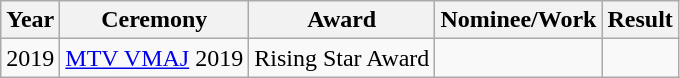<table class="wikitable">
<tr>
<th>Year</th>
<th>Ceremony</th>
<th>Award</th>
<th>Nominee/Work</th>
<th>Result</th>
</tr>
<tr>
<td rowspan="1">2019</td>
<td><a href='#'>MTV VMAJ</a> 2019</td>
<td>Rising Star Award</td>
<td></td>
<td></td>
</tr>
</table>
